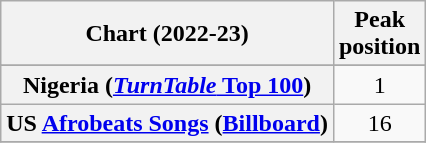<table class="wikitable plainrowheaders sortable" style="text-align:center">
<tr>
<th scope="col">Chart (2022-23)</th>
<th scope="col">Peak<br>position</th>
</tr>
<tr>
</tr>
<tr>
<th scope="row">Nigeria (<a href='#'><em>TurnTable</em> Top 100</a>)</th>
<td>1</td>
</tr>
<tr>
<th scope="row">US <a href='#'>Afrobeats Songs</a> (<a href='#'>Billboard</a>)</th>
<td>16</td>
</tr>
<tr>
</tr>
</table>
